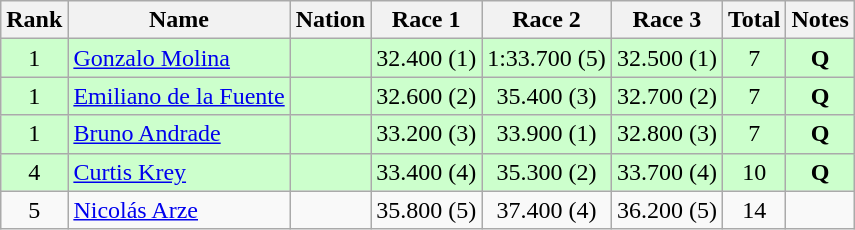<table class="wikitable sortable" style="text-align:center">
<tr>
<th>Rank</th>
<th>Name</th>
<th>Nation</th>
<th>Race 1</th>
<th>Race 2</th>
<th>Race 3</th>
<th>Total</th>
<th>Notes</th>
</tr>
<tr bgcolor=ccffcc>
<td>1</td>
<td align=left><a href='#'>Gonzalo Molina</a></td>
<td align=left></td>
<td>32.400 (1)</td>
<td>1:33.700 (5)</td>
<td>32.500 (1)</td>
<td>7</td>
<td><strong>Q</strong></td>
</tr>
<tr bgcolor=ccffcc>
<td>1</td>
<td align=left><a href='#'>Emiliano de la Fuente</a></td>
<td align=left></td>
<td>32.600 (2)</td>
<td>35.400 (3)</td>
<td>32.700 (2)</td>
<td>7</td>
<td><strong>Q</strong></td>
</tr>
<tr bgcolor=ccffcc>
<td>1</td>
<td align=left><a href='#'>Bruno Andrade</a></td>
<td align=left></td>
<td>33.200 (3)</td>
<td>33.900 (1)</td>
<td>32.800 (3)</td>
<td>7</td>
<td><strong>Q</strong></td>
</tr>
<tr bgcolor=ccffcc>
<td>4</td>
<td align=left><a href='#'>Curtis Krey</a></td>
<td align=left></td>
<td>33.400 (4)</td>
<td>35.300 (2)</td>
<td>33.700 (4)</td>
<td>10</td>
<td><strong>Q</strong></td>
</tr>
<tr>
<td>5</td>
<td align=left><a href='#'>Nicolás Arze</a></td>
<td align=left></td>
<td>35.800 (5)</td>
<td>37.400 (4)</td>
<td>36.200 (5)</td>
<td>14</td>
<td></td>
</tr>
</table>
